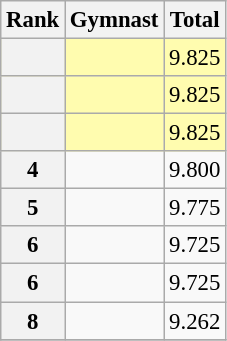<table class="wikitable sortable" style="text-align:center; font-size:95%">
<tr>
<th scope=col>Rank</th>
<th scope=col>Gymnast</th>
<th scope=col>Total</th>
</tr>
<tr bgcolor=fffcaf>
<th scope=row style="text-align:center"></th>
<td align=left></td>
<td>9.825</td>
</tr>
<tr bgcolor=fffcaf>
<th scope=row style="text-align:center"></th>
<td align=left></td>
<td>9.825</td>
</tr>
<tr bgcolor=fffcaf>
<th scope=row style="text-align:center"></th>
<td align=left></td>
<td>9.825</td>
</tr>
<tr>
<th scope=row style="text-align:center">4</th>
<td align=left></td>
<td>9.800</td>
</tr>
<tr>
<th scope=row style="text-align:center">5</th>
<td align=left></td>
<td>9.775</td>
</tr>
<tr>
<th scope=row style="text-align:center">6</th>
<td align=left></td>
<td>9.725</td>
</tr>
<tr>
<th scope=row style="text-align:center">6</th>
<td align=left></td>
<td>9.725</td>
</tr>
<tr>
<th scope=row style="text-align:center">8</th>
<td align=left></td>
<td>9.262</td>
</tr>
<tr>
</tr>
</table>
